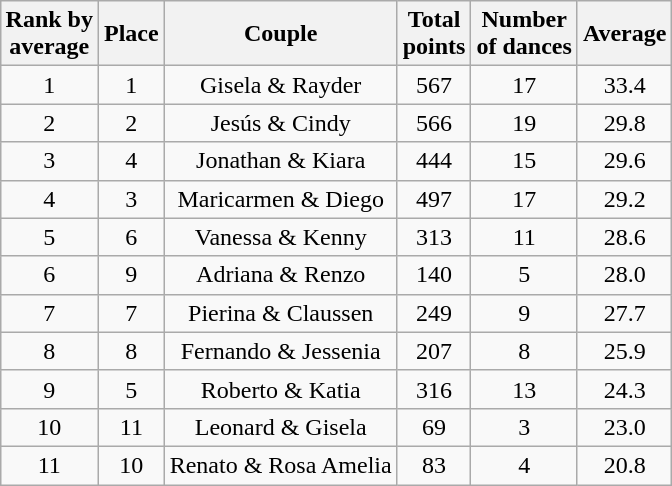<table class="wikitable sortable" style="margin:auto; text-align:center;">
<tr>
<th>Rank by<br>average</th>
<th>Place</th>
<th>Couple</th>
<th>Total<br>points</th>
<th>Number<br>of dances</th>
<th>Average</th>
</tr>
<tr>
<td>1</td>
<td>1</td>
<td>Gisela & Rayder</td>
<td>567</td>
<td>17</td>
<td>33.4</td>
</tr>
<tr>
<td>2</td>
<td>2</td>
<td>Jesús & Cindy</td>
<td>566</td>
<td>19</td>
<td>29.8</td>
</tr>
<tr>
<td>3</td>
<td>4</td>
<td>Jonathan & Kiara</td>
<td>444</td>
<td>15</td>
<td>29.6</td>
</tr>
<tr>
<td>4</td>
<td>3</td>
<td>Maricarmen & Diego</td>
<td>497</td>
<td>17</td>
<td>29.2</td>
</tr>
<tr>
<td>5</td>
<td>6</td>
<td>Vanessa & Kenny</td>
<td>313</td>
<td>11</td>
<td>28.6</td>
</tr>
<tr>
<td>6</td>
<td>9</td>
<td>Adriana & Renzo</td>
<td>140</td>
<td>5</td>
<td>28.0</td>
</tr>
<tr>
<td>7</td>
<td>7</td>
<td>Pierina & Claussen</td>
<td>249</td>
<td>9</td>
<td>27.7</td>
</tr>
<tr>
<td>8</td>
<td>8</td>
<td>Fernando & Jessenia</td>
<td>207</td>
<td>8</td>
<td>25.9</td>
</tr>
<tr>
<td>9</td>
<td>5</td>
<td>Roberto & Katia</td>
<td>316</td>
<td>13</td>
<td>24.3</td>
</tr>
<tr>
<td>10</td>
<td>11</td>
<td>Leonard & Gisela</td>
<td>69</td>
<td>3</td>
<td>23.0</td>
</tr>
<tr>
<td>11</td>
<td>10</td>
<td>Renato & Rosa Amelia</td>
<td>83</td>
<td>4</td>
<td>20.8</td>
</tr>
</table>
